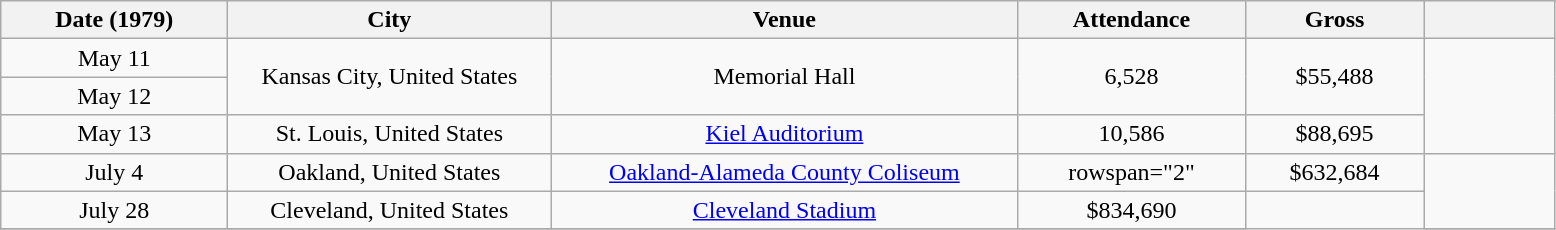<table class="wikitable sortable plainrowheaders" style="text-align:center;">
<tr>
<th scope="col" style="width:9em;">Date (1979)</th>
<th scope="col" style="width:13em;">City</th>
<th scope="col" style="width:19em;">Venue</th>
<th scope="col" style="width:9em;">Attendance</th>
<th scope="col" style="width:7em;">Gross</th>
<th scope="col" style="width:5em;" class="unsortable"></th>
</tr>
<tr>
<td>May 11</td>
<td rowspan="2">Kansas City, United States</td>
<td rowspan="2">Memorial Hall</td>
<td rowspan="2">6,528</td>
<td rowspan="2">$55,488</td>
<td rowspan="3"></td>
</tr>
<tr>
<td>May 12</td>
</tr>
<tr>
<td>May 13</td>
<td>St. Louis, United States</td>
<td><a href='#'>Kiel Auditorium</a></td>
<td>10,586</td>
<td>$88,695</td>
</tr>
<tr>
<td>July 4</td>
<td>Oakland, United States</td>
<td><a href='#'>Oakland-Alameda County Coliseum</a></td>
<td>rowspan="2" </td>
<td>$632,684</td>
<td rowspan="2"></td>
</tr>
<tr>
<td>July 28</td>
<td>Cleveland, United States</td>
<td><a href='#'>Cleveland Stadium</a></td>
<td>$834,690</td>
</tr>
<tr>
</tr>
</table>
